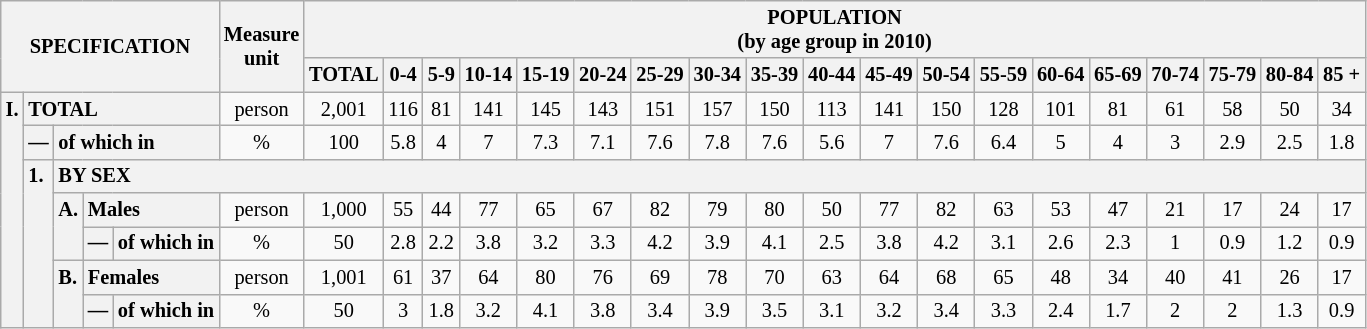<table class="wikitable" style="font-size:85%; text-align:center">
<tr>
<th rowspan="2" colspan="5">SPECIFICATION</th>
<th rowspan="2">Measure<br> unit</th>
<th colspan="20" rowspan="1">POPULATION<br> (by age group in 2010)</th>
</tr>
<tr>
<th>TOTAL</th>
<th>0-4</th>
<th>5-9</th>
<th>10-14</th>
<th>15-19</th>
<th>20-24</th>
<th>25-29</th>
<th>30-34</th>
<th>35-39</th>
<th>40-44</th>
<th>45-49</th>
<th>50-54</th>
<th>55-59</th>
<th>60-64</th>
<th>65-69</th>
<th>70-74</th>
<th>75-79</th>
<th>80-84</th>
<th>85 +</th>
</tr>
<tr>
<th style="text-align:left" valign="top" rowspan="7">I.</th>
<th style="text-align:left" colspan="4">TOTAL</th>
<td>person</td>
<td>2,001</td>
<td>116</td>
<td>81</td>
<td>141</td>
<td>145</td>
<td>143</td>
<td>151</td>
<td>157</td>
<td>150</td>
<td>113</td>
<td>141</td>
<td>150</td>
<td>128</td>
<td>101</td>
<td>81</td>
<td>61</td>
<td>58</td>
<td>50</td>
<td>34</td>
</tr>
<tr>
<th style="text-align:left" valign="top">—</th>
<th style="text-align:left" colspan="3">of which in</th>
<td>%</td>
<td>100</td>
<td>5.8</td>
<td>4</td>
<td>7</td>
<td>7.3</td>
<td>7.1</td>
<td>7.6</td>
<td>7.8</td>
<td>7.6</td>
<td>5.6</td>
<td>7</td>
<td>7.6</td>
<td>6.4</td>
<td>5</td>
<td>4</td>
<td>3</td>
<td>2.9</td>
<td>2.5</td>
<td>1.8</td>
</tr>
<tr>
<th style="text-align:left" valign="top" rowspan="5">1.</th>
<th style="text-align:left" colspan="23">BY SEX</th>
</tr>
<tr>
<th style="text-align:left" valign="top" rowspan="2">A.</th>
<th style="text-align:left" colspan="2">Males</th>
<td>person</td>
<td>1,000</td>
<td>55</td>
<td>44</td>
<td>77</td>
<td>65</td>
<td>67</td>
<td>82</td>
<td>79</td>
<td>80</td>
<td>50</td>
<td>77</td>
<td>82</td>
<td>63</td>
<td>53</td>
<td>47</td>
<td>21</td>
<td>17</td>
<td>24</td>
<td>17</td>
</tr>
<tr>
<th style="text-align:left" valign="top">—</th>
<th style="text-align:left" colspan="1">of which in</th>
<td>%</td>
<td>50</td>
<td>2.8</td>
<td>2.2</td>
<td>3.8</td>
<td>3.2</td>
<td>3.3</td>
<td>4.2</td>
<td>3.9</td>
<td>4.1</td>
<td>2.5</td>
<td>3.8</td>
<td>4.2</td>
<td>3.1</td>
<td>2.6</td>
<td>2.3</td>
<td>1</td>
<td>0.9</td>
<td>1.2</td>
<td>0.9</td>
</tr>
<tr>
<th style="text-align:left" valign="top" rowspan="2">B.</th>
<th style="text-align:left" colspan="2">Females</th>
<td>person</td>
<td>1,001</td>
<td>61</td>
<td>37</td>
<td>64</td>
<td>80</td>
<td>76</td>
<td>69</td>
<td>78</td>
<td>70</td>
<td>63</td>
<td>64</td>
<td>68</td>
<td>65</td>
<td>48</td>
<td>34</td>
<td>40</td>
<td>41</td>
<td>26</td>
<td>17</td>
</tr>
<tr>
<th style="text-align:left" valign="top">—</th>
<th style="text-align:left" colspan="1">of which in</th>
<td>%</td>
<td>50</td>
<td>3</td>
<td>1.8</td>
<td>3.2</td>
<td>4.1</td>
<td>3.8</td>
<td>3.4</td>
<td>3.9</td>
<td>3.5</td>
<td>3.1</td>
<td>3.2</td>
<td>3.4</td>
<td>3.3</td>
<td>2.4</td>
<td>1.7</td>
<td>2</td>
<td>2</td>
<td>1.3</td>
<td>0.9</td>
</tr>
</table>
